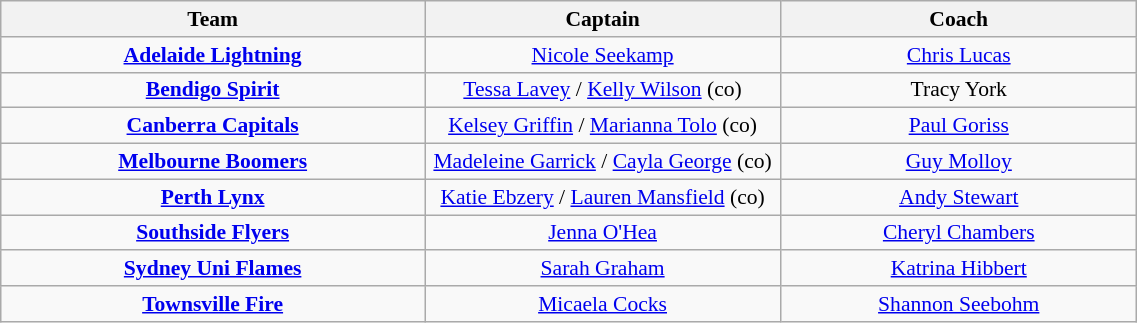<table class="wikitable" style="width: 60%; text-align:center; font-size:90%">
<tr>
<th colspan=1 width=150>Team</th>
<th width=125>Captain</th>
<th width=125>Coach</th>
</tr>
<tr>
<td><strong><a href='#'>Adelaide Lightning</a></strong></td>
<td><a href='#'>Nicole Seekamp</a></td>
<td><a href='#'>Chris Lucas</a></td>
</tr>
<tr>
<td><strong><a href='#'>Bendigo Spirit</a></strong></td>
<td><a href='#'>Tessa Lavey</a> / <a href='#'>Kelly Wilson</a> (co)</td>
<td>Tracy York</td>
</tr>
<tr>
<td><strong><a href='#'>Canberra Capitals</a></strong></td>
<td><a href='#'>Kelsey Griffin</a> / <a href='#'>Marianna Tolo</a> (co)</td>
<td><a href='#'>Paul Goriss</a></td>
</tr>
<tr>
<td><strong><a href='#'>Melbourne Boomers</a></strong></td>
<td><a href='#'>Madeleine Garrick</a> / <a href='#'>Cayla George</a> (co)</td>
<td><a href='#'>Guy Molloy</a></td>
</tr>
<tr>
<td><strong><a href='#'>Perth Lynx</a></strong></td>
<td><a href='#'>Katie Ebzery</a> / <a href='#'>Lauren Mansfield</a> (co)</td>
<td><a href='#'>Andy Stewart</a></td>
</tr>
<tr>
<td><strong><a href='#'>Southside Flyers</a></strong></td>
<td><a href='#'>Jenna O'Hea</a></td>
<td><a href='#'>Cheryl Chambers</a></td>
</tr>
<tr>
<td><strong><a href='#'>Sydney Uni Flames</a></strong></td>
<td><a href='#'>Sarah Graham</a></td>
<td><a href='#'>Katrina Hibbert</a></td>
</tr>
<tr>
<td><strong><a href='#'>Townsville Fire</a></strong></td>
<td><a href='#'>Micaela Cocks</a></td>
<td><a href='#'>Shannon Seebohm</a></td>
</tr>
</table>
